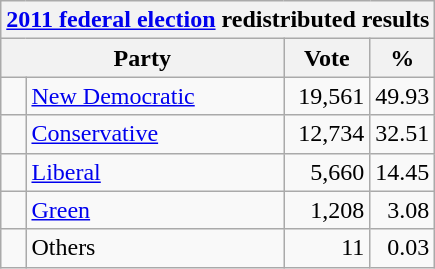<table class="wikitable">
<tr>
<th colspan="4"><a href='#'>2011 federal election</a> redistributed results</th>
</tr>
<tr>
<th bgcolor="#DDDDFF" width="130px" colspan="2">Party</th>
<th bgcolor="#DDDDFF" width="50px">Vote</th>
<th bgcolor="#DDDDFF" width="30px">%</th>
</tr>
<tr>
<td> </td>
<td><a href='#'>New Democratic</a></td>
<td align=right>19,561</td>
<td align=right>49.93</td>
</tr>
<tr>
<td> </td>
<td><a href='#'>Conservative</a></td>
<td align=right>12,734</td>
<td align=right>32.51</td>
</tr>
<tr>
<td> </td>
<td><a href='#'>Liberal</a></td>
<td align=right>5,660</td>
<td align=right>14.45</td>
</tr>
<tr>
<td> </td>
<td><a href='#'>Green</a></td>
<td align=right>1,208</td>
<td align=right>3.08</td>
</tr>
<tr>
<td> </td>
<td>Others</td>
<td align=right>11</td>
<td align=right>0.03</td>
</tr>
</table>
